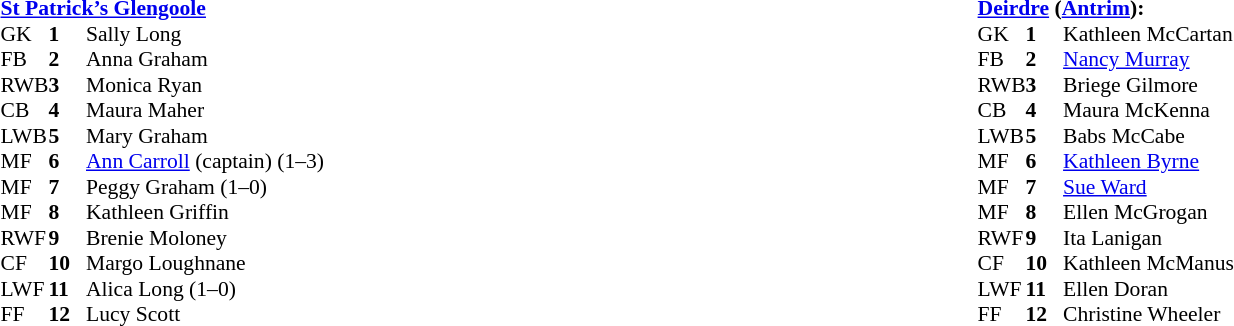<table width="100%">
<tr>
<td valign="top"></td>
<td valign="top" width="50%"><br><table style="font-size: 90%" cellspacing="0" cellpadding="0" align=center>
<tr>
<td colspan="4"><strong><a href='#'>St Patrick’s Glengoole</a></strong></td>
</tr>
<tr>
<th width="25"></th>
<th width="25"></th>
</tr>
<tr>
<td>GK</td>
<td><strong>1</strong></td>
<td>Sally Long</td>
</tr>
<tr>
<td>FB</td>
<td><strong>2</strong></td>
<td>Anna Graham</td>
</tr>
<tr>
<td>RWB</td>
<td><strong>3</strong></td>
<td>Monica Ryan</td>
</tr>
<tr>
<td>CB</td>
<td><strong>4</strong></td>
<td>Maura Maher</td>
</tr>
<tr>
<td>LWB</td>
<td><strong>5</strong></td>
<td>Mary Graham</td>
</tr>
<tr>
<td>MF</td>
<td><strong>6</strong></td>
<td><a href='#'>Ann Carroll</a> (captain) (1–3)</td>
</tr>
<tr>
<td>MF</td>
<td><strong>7</strong></td>
<td>Peggy Graham (1–0)</td>
</tr>
<tr>
<td>MF</td>
<td><strong>8</strong></td>
<td>Kathleen Griffin</td>
</tr>
<tr>
<td>RWF</td>
<td><strong>9</strong></td>
<td>Brenie Moloney</td>
</tr>
<tr>
<td>CF</td>
<td><strong>10</strong></td>
<td>Margo Loughnane</td>
</tr>
<tr>
<td>LWF</td>
<td><strong>11</strong></td>
<td>Alica Long (1–0)</td>
</tr>
<tr>
<td>FF</td>
<td><strong>12</strong></td>
<td>Lucy Scott</td>
</tr>
<tr>
</tr>
</table>
</td>
<td valign="top" width="50%"><br><table style="font-size: 90%" cellspacing="0" cellpadding="0" align=center>
<tr>
<td colspan="4"><strong><a href='#'>Deirdre</a> (<a href='#'>Antrim</a>):</strong></td>
</tr>
<tr>
<th width="25"></th>
<th width="25"></th>
</tr>
<tr>
<td>GK</td>
<td><strong>1</strong></td>
<td>Kathleen McCartan</td>
</tr>
<tr>
<td>FB</td>
<td><strong>2</strong></td>
<td><a href='#'>Nancy Murray</a></td>
</tr>
<tr>
<td>RWB</td>
<td><strong>3</strong></td>
<td>Briege Gilmore</td>
</tr>
<tr>
<td>CB</td>
<td><strong>4</strong></td>
<td>Maura McKenna</td>
</tr>
<tr>
<td>LWB</td>
<td><strong>5</strong></td>
<td>Babs McCabe</td>
</tr>
<tr>
<td>MF</td>
<td><strong>6</strong></td>
<td><a href='#'>Kathleen Byrne</a></td>
</tr>
<tr>
<td>MF</td>
<td><strong>7</strong></td>
<td><a href='#'>Sue Ward</a></td>
</tr>
<tr>
<td>MF</td>
<td><strong>8</strong></td>
<td>Ellen McGrogan</td>
</tr>
<tr>
<td>RWF</td>
<td><strong>9</strong></td>
<td>Ita Lanigan</td>
</tr>
<tr>
<td>CF</td>
<td><strong>10</strong></td>
<td>Kathleen McManus</td>
</tr>
<tr>
<td>LWF</td>
<td><strong>11</strong></td>
<td>Ellen Doran</td>
</tr>
<tr>
<td>FF</td>
<td><strong>12</strong></td>
<td>Christine Wheeler</td>
</tr>
<tr>
</tr>
</table>
</td>
</tr>
</table>
